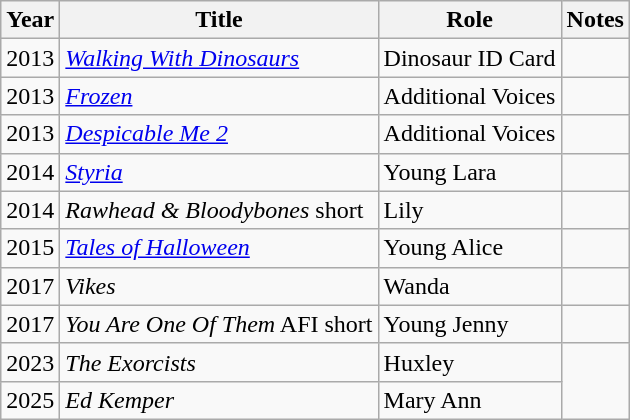<table class="wikitable sortable">
<tr>
<th>Year</th>
<th>Title</th>
<th>Role</th>
<th>Notes</th>
</tr>
<tr>
<td>2013</td>
<td><em><a href='#'>Walking With Dinosaurs</a></em></td>
<td>Dinosaur ID Card</td>
<td></td>
</tr>
<tr>
<td>2013</td>
<td><em><a href='#'>Frozen</a></em></td>
<td>Additional Voices</td>
<td></td>
</tr>
<tr>
<td>2013</td>
<td><em><a href='#'>Despicable Me 2</a></em></td>
<td>Additional Voices</td>
<td></td>
</tr>
<tr>
<td>2014</td>
<td><em><a href='#'>Styria</a></em></td>
<td>Young Lara</td>
<td></td>
</tr>
<tr>
<td>2014</td>
<td><em>Rawhead & Bloodybones</em> short</td>
<td>Lily</td>
<td></td>
</tr>
<tr>
<td>2015</td>
<td><em><a href='#'>Tales of Halloween</a></em></td>
<td>Young Alice</td>
<td></td>
</tr>
<tr>
<td>2017</td>
<td><em>Vikes</em></td>
<td>Wanda</td>
<td></td>
</tr>
<tr>
<td>2017</td>
<td><em>You Are One Of Them</em>  AFI short</td>
<td>Young Jenny</td>
<td></td>
</tr>
<tr>
<td>2023</td>
<td><em>The Exorcists</em></td>
<td>Huxley</td>
</tr>
<tr>
<td>2025</td>
<td><em>Ed Kemper</em></td>
<td>Mary Ann</td>
</tr>
</table>
